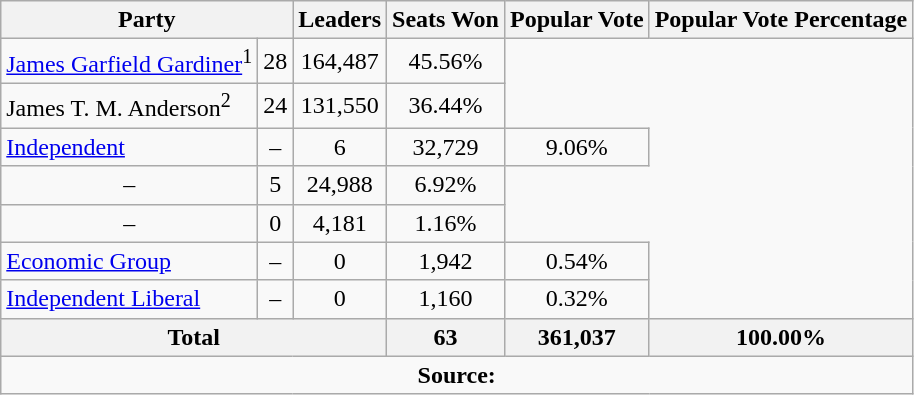<table class="wikitable">
<tr>
<th colspan="2">Party</th>
<th>Leaders</th>
<th>Seats Won</th>
<th>Popular Vote</th>
<th>Popular Vote Percentage</th>
</tr>
<tr>
<td><a href='#'>James Garfield Gardiner</a><sup>1</sup></td>
<td align=center>28</td>
<td align=center>164,487</td>
<td align=center>45.56%</td>
</tr>
<tr>
<td>James T. M. Anderson<sup>2</sup></td>
<td align=center>24</td>
<td align=center>131,550</td>
<td align=center>36.44%</td>
</tr>
<tr>
<td><a href='#'>Independent</a></td>
<td align=center>–</td>
<td align=center>6</td>
<td align=center>32,729</td>
<td align=center>9.06%</td>
</tr>
<tr>
<td align=center>–</td>
<td align=center>5</td>
<td align=center>24,988</td>
<td align=center>6.92%</td>
</tr>
<tr>
<td align=center>–</td>
<td align=center>0</td>
<td align=center>4,181</td>
<td align=center>1.16%</td>
</tr>
<tr>
<td><a href='#'>Economic Group</a></td>
<td align=center>–</td>
<td align=center>0</td>
<td align=center>1,942</td>
<td align=center>0.54%</td>
</tr>
<tr>
<td><a href='#'>Independent Liberal</a></td>
<td align=center>–</td>
<td align=center>0</td>
<td align=center>1,160</td>
<td align=center>0.32%</td>
</tr>
<tr>
<th colspan=3>Total</th>
<th>63</th>
<th>361,037</th>
<th>100.00%</th>
</tr>
<tr>
<td align="center" colspan=6><strong>Source:</strong>  </td>
</tr>
</table>
